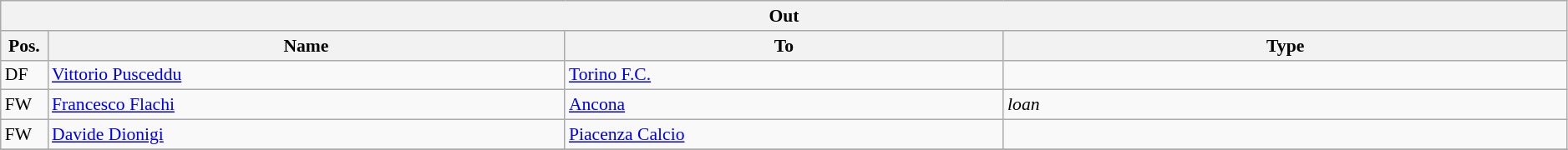<table class="wikitable" style="font-size:90%;width:99%;">
<tr>
<th colspan="4">Out</th>
</tr>
<tr>
<th width=3%>Pos.</th>
<th width=33%>Name</th>
<th width=28%>To</th>
<th width=36%>Type</th>
</tr>
<tr>
<td>DF</td>
<td><a href='#'>Vittorio Pusceddu</a></td>
<td><a href='#'>Torino F.C.</a></td>
<td></td>
</tr>
<tr>
<td>FW</td>
<td><a href='#'>Francesco Flachi</a></td>
<td><a href='#'>Ancona</a></td>
<td><em>loan</em></td>
</tr>
<tr>
<td>FW</td>
<td><a href='#'>Davide Dionigi</a></td>
<td><a href='#'>Piacenza Calcio</a></td>
<td></td>
</tr>
<tr>
</tr>
</table>
